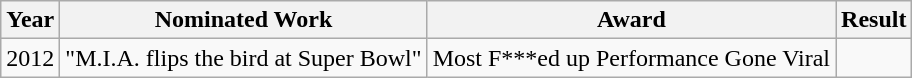<table class="wikitable">
<tr>
<th>Year</th>
<th>Nominated Work</th>
<th>Award</th>
<th>Result</th>
</tr>
<tr>
<td>2012</td>
<td>"M.I.A. flips the bird at Super Bowl"</td>
<td>Most F***ed up Performance Gone Viral</td>
<td></td>
</tr>
</table>
